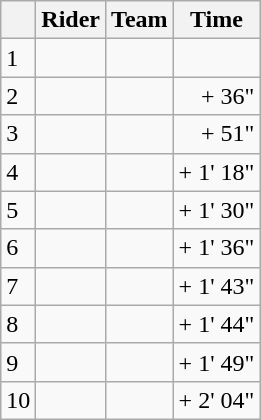<table class="wikitable">
<tr>
<th></th>
<th>Rider</th>
<th>Team</th>
<th>Time</th>
</tr>
<tr>
<td>1</td>
<td></td>
<td></td>
<td align="right"></td>
</tr>
<tr>
<td>2</td>
<td></td>
<td></td>
<td align="right">+ 36"</td>
</tr>
<tr>
<td>3</td>
<td></td>
<td></td>
<td align="right">+ 51"</td>
</tr>
<tr>
<td>4</td>
<td></td>
<td></td>
<td align="right">+ 1' 18"</td>
</tr>
<tr>
<td>5</td>
<td></td>
<td></td>
<td align="right">+ 1' 30"</td>
</tr>
<tr>
<td>6</td>
<td></td>
<td></td>
<td align="right">+ 1' 36"</td>
</tr>
<tr>
<td>7</td>
<td></td>
<td></td>
<td align="right">+ 1' 43"</td>
</tr>
<tr>
<td>8</td>
<td></td>
<td></td>
<td align="right">+ 1' 44"</td>
</tr>
<tr>
<td>9</td>
<td></td>
<td></td>
<td align="right">+ 1' 49"</td>
</tr>
<tr>
<td>10</td>
<td></td>
<td></td>
<td align="right">+ 2' 04"</td>
</tr>
</table>
